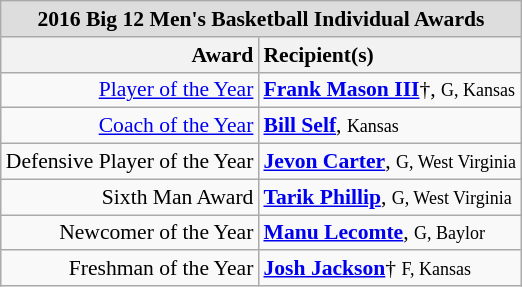<table class="wikitable" style="white-space:nowrap; font-size:90%;">
<tr>
<td colspan="7" style="text-align:center; background:#ddd;"><strong>2016 Big 12 Men's Basketball Individual Awards</strong></td>
</tr>
<tr>
<th style="text-align:right;">Award</th>
<th style="text-align:left;">Recipient(s)</th>
</tr>
<tr>
<td style="text-align:right;"><a href='#'>Player of the Year</a></td>
<td style="text-align:left;"><strong><a href='#'>Frank Mason III</a></strong>†, <small>G, Kansas</small><br></td>
</tr>
<tr>
<td style="text-align:right;"><a href='#'>Coach of the Year</a></td>
<td style="text-align:left;"><strong><a href='#'>Bill Self</a></strong>, <small>Kansas</small><br></td>
</tr>
<tr>
<td style="text-align:right;">Defensive Player of the Year</td>
<td style="text-align:left;"><strong><a href='#'>Jevon Carter</a></strong>, <small>G, West Virginia</small><br></td>
</tr>
<tr>
<td style="text-align:right;">Sixth Man Award</td>
<td style="text-align:left;"><strong><a href='#'>Tarik Phillip</a></strong>, <small>G, West Virginia</small><br></td>
</tr>
<tr>
<td style="text-align:right;">Newcomer of the Year</td>
<td style="text-align:left;"><strong><a href='#'>Manu Lecomte</a></strong>, <small>G, Baylor</small><br></td>
</tr>
<tr>
<td style="text-align:right;">Freshman of the Year</td>
<td style="text-align:left;"><strong><a href='#'>Josh Jackson</a></strong>† <small>F, Kansas</small><br></td>
</tr>
</table>
